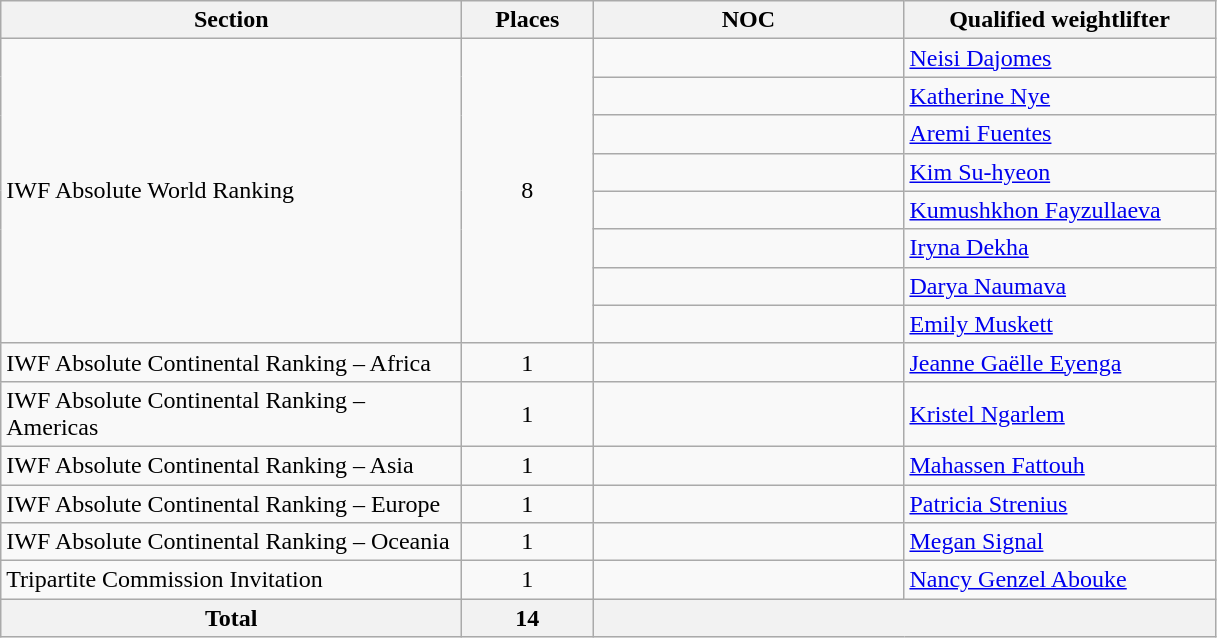<table class="wikitable">
<tr>
<th width=300>Section</th>
<th width=80>Places</th>
<th width=200>NOC</th>
<th width=200>Qualified weightlifter</th>
</tr>
<tr>
<td rowspan=8>IWF Absolute World Ranking</td>
<td rowspan=8 align=center>8</td>
<td></td>
<td><a href='#'>Neisi Dajomes</a></td>
</tr>
<tr>
<td></td>
<td><a href='#'>Katherine Nye</a></td>
</tr>
<tr>
<td></td>
<td><a href='#'>Aremi Fuentes</a></td>
</tr>
<tr>
<td></td>
<td><a href='#'>Kim Su-hyeon</a></td>
</tr>
<tr>
<td></td>
<td><a href='#'>Kumushkhon Fayzullaeva</a></td>
</tr>
<tr>
<td></td>
<td><a href='#'>Iryna Dekha</a></td>
</tr>
<tr>
<td></td>
<td><a href='#'>Darya Naumava</a></td>
</tr>
<tr>
<td></td>
<td><a href='#'>Emily Muskett</a></td>
</tr>
<tr>
<td>IWF Absolute Continental Ranking – Africa</td>
<td align=center>1</td>
<td></td>
<td><a href='#'>Jeanne Gaëlle Eyenga</a></td>
</tr>
<tr>
<td>IWF Absolute Continental Ranking – Americas</td>
<td align=center>1</td>
<td></td>
<td><a href='#'>Kristel Ngarlem</a></td>
</tr>
<tr>
<td>IWF Absolute Continental Ranking – Asia</td>
<td align=center>1</td>
<td></td>
<td><a href='#'>Mahassen Fattouh</a></td>
</tr>
<tr>
<td>IWF Absolute Continental Ranking – Europe</td>
<td align=center>1</td>
<td></td>
<td><a href='#'>Patricia Strenius</a></td>
</tr>
<tr>
<td>IWF Absolute Continental Ranking – Oceania</td>
<td align=center>1</td>
<td></td>
<td><a href='#'>Megan Signal</a></td>
</tr>
<tr>
<td>Tripartite Commission Invitation</td>
<td align=center>1</td>
<td></td>
<td><a href='#'>Nancy Genzel Abouke</a></td>
</tr>
<tr>
<th>Total</th>
<th>14</th>
<th colspan=2></th>
</tr>
</table>
